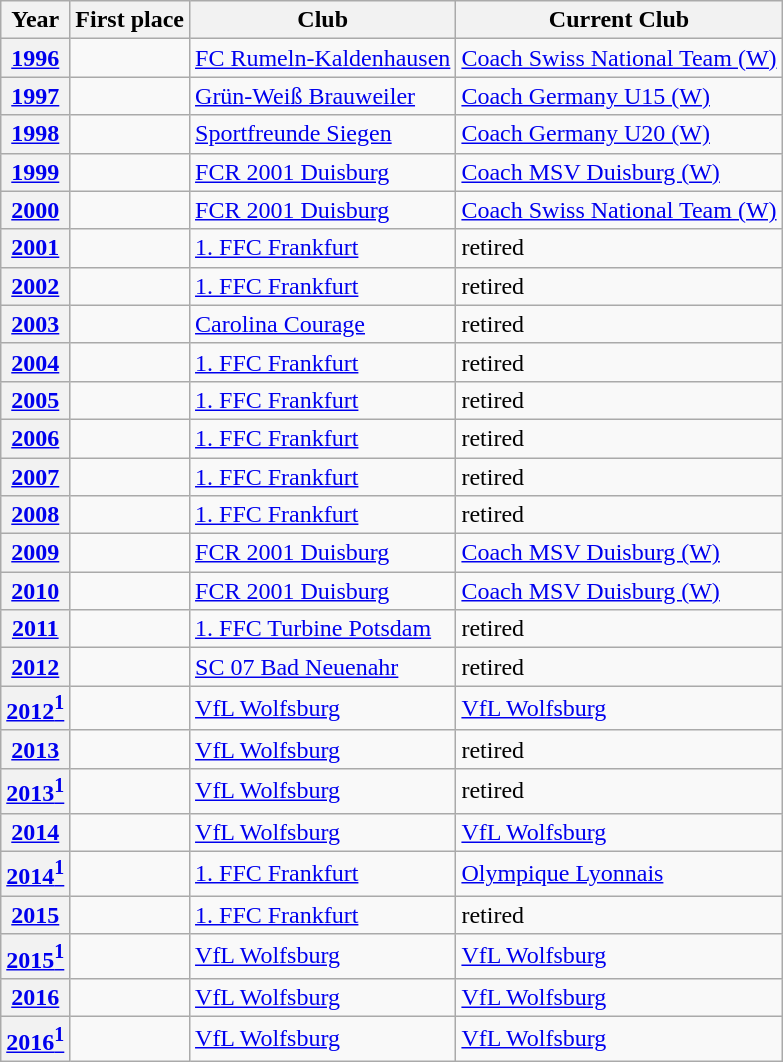<table class="wikitable plainrowheaders sortable">
<tr>
<th scope=col>Year</th>
<th scope=col>First place</th>
<th scope=col>Club</th>
<th scope=col>Current Club</th>
</tr>
<tr>
<th scope=row style=text-align:center><a href='#'>1996</a></th>
<td></td>
<td> <a href='#'>FC Rumeln-Kaldenhausen</a></td>
<td> <a href='#'>Coach Swiss National Team (W)</a></td>
</tr>
<tr>
<th scope=row style=text-align:center><a href='#'>1997</a></th>
<td></td>
<td> <a href='#'>Grün-Weiß Brauweiler</a></td>
<td> <a href='#'>Coach Germany U15 (W)</a></td>
</tr>
<tr>
<th scope=row style=text-align:center><a href='#'>1998</a></th>
<td></td>
<td> <a href='#'>Sportfreunde Siegen</a></td>
<td> <a href='#'>Coach Germany U20 (W)</a></td>
</tr>
<tr>
<th scope=row style=text-align:center><a href='#'>1999</a></th>
<td></td>
<td> <a href='#'>FCR 2001 Duisburg</a></td>
<td> <a href='#'>Coach MSV Duisburg (W)</a></td>
</tr>
<tr>
<th scope=row style=text-align:center><a href='#'>2000</a></th>
<td></td>
<td> <a href='#'>FCR 2001 Duisburg</a></td>
<td> <a href='#'>Coach Swiss National Team (W)</a></td>
</tr>
<tr>
<th scope=row style=text-align:center><a href='#'>2001</a></th>
<td></td>
<td> <a href='#'>1. FFC Frankfurt</a></td>
<td> retired</td>
</tr>
<tr>
<th scope=row style=text-align:center><a href='#'>2002</a></th>
<td></td>
<td> <a href='#'>1. FFC Frankfurt</a></td>
<td> retired</td>
</tr>
<tr>
<th scope=row style=text-align:center><a href='#'>2003</a></th>
<td></td>
<td> <a href='#'>Carolina Courage</a></td>
<td> retired</td>
</tr>
<tr>
<th scope=row style=text-align:center><a href='#'>2004</a></th>
<td></td>
<td> <a href='#'>1. FFC Frankfurt</a></td>
<td> retired</td>
</tr>
<tr>
<th scope=row style=text-align:center><a href='#'>2005</a></th>
<td></td>
<td> <a href='#'>1. FFC Frankfurt</a></td>
<td> retired</td>
</tr>
<tr>
<th scope=row style=text-align:center><a href='#'>2006</a></th>
<td></td>
<td> <a href='#'>1. FFC Frankfurt</a></td>
<td> retired</td>
</tr>
<tr>
<th scope=row style=text-align:center><a href='#'>2007</a></th>
<td></td>
<td> <a href='#'>1. FFC Frankfurt</a></td>
<td> retired</td>
</tr>
<tr>
<th scope=row style=text-align:center><a href='#'>2008</a></th>
<td></td>
<td> <a href='#'>1. FFC Frankfurt</a></td>
<td> retired</td>
</tr>
<tr>
<th scope=row style=text-align:center><a href='#'>2009</a></th>
<td></td>
<td> <a href='#'>FCR 2001 Duisburg</a></td>
<td> <a href='#'>Coach MSV Duisburg (W)</a></td>
</tr>
<tr>
<th scope=row style=text-align:center><a href='#'>2010</a></th>
<td></td>
<td> <a href='#'>FCR 2001 Duisburg</a></td>
<td> <a href='#'>Coach MSV Duisburg (W)</a></td>
</tr>
<tr>
<th scope=row style=text-align:center><a href='#'>2011</a></th>
<td></td>
<td> <a href='#'>1. FFC Turbine Potsdam</a></td>
<td> retired</td>
</tr>
<tr>
<th scope=row style=text-align:center><a href='#'>2012</a></th>
<td></td>
<td> <a href='#'>SC 07 Bad Neuenahr</a></td>
<td> retired</td>
</tr>
<tr>
<th scope=row style=text-align:center><a href='#'>2012<sup>1</sup></a></th>
<td></td>
<td> <a href='#'>VfL Wolfsburg</a></td>
<td> <a href='#'>VfL Wolfsburg</a></td>
</tr>
<tr>
<th scope=row style=text-align:center><a href='#'>2013</a></th>
<td></td>
<td> <a href='#'>VfL Wolfsburg</a></td>
<td> retired</td>
</tr>
<tr>
<th scope=row style=text-align:center><a href='#'>2013<sup>1</sup></a></th>
<td></td>
<td> <a href='#'>VfL Wolfsburg</a></td>
<td> retired</td>
</tr>
<tr>
<th scope=row style=text-align:center><a href='#'>2014</a></th>
<td></td>
<td> <a href='#'>VfL Wolfsburg</a></td>
<td> <a href='#'>VfL Wolfsburg</a></td>
</tr>
<tr>
<th scope=row style=text-align:center><a href='#'>2014<sup>1</sup></a></th>
<td></td>
<td> <a href='#'>1. FFC Frankfurt</a></td>
<td> <a href='#'>Olympique Lyonnais</a></td>
</tr>
<tr>
<th scope=row style=text-align:center><a href='#'>2015</a></th>
<td></td>
<td> <a href='#'>1. FFC Frankfurt</a></td>
<td> retired</td>
</tr>
<tr>
<th scope=row style=text-align:center><a href='#'>2015<sup>1</sup></a></th>
<td></td>
<td> <a href='#'>VfL Wolfsburg</a></td>
<td> <a href='#'>VfL Wolfsburg</a></td>
</tr>
<tr>
<th scope=row style=text-align:center><a href='#'>2016</a></th>
<td></td>
<td> <a href='#'>VfL Wolfsburg</a></td>
<td> <a href='#'>VfL Wolfsburg</a></td>
</tr>
<tr>
<th scope=row style=text-align:center><a href='#'>2016<sup>1</sup></a></th>
<td></td>
<td> <a href='#'>VfL Wolfsburg</a></td>
<td> <a href='#'>VfL Wolfsburg</a></td>
</tr>
</table>
